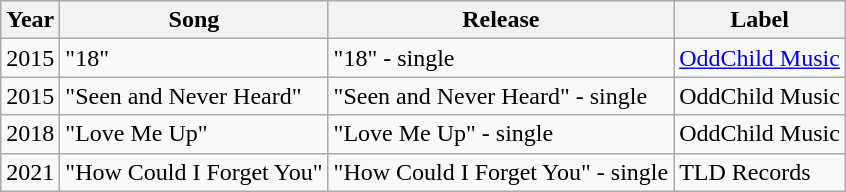<table class="wikitable">
<tr>
<th>Year</th>
<th>Song</th>
<th>Release</th>
<th>Label</th>
</tr>
<tr>
<td>2015</td>
<td>"18"</td>
<td>"18" - single</td>
<td><a href='#'>OddChild Music</a></td>
</tr>
<tr>
<td>2015</td>
<td>"Seen and Never Heard"</td>
<td>"Seen and Never Heard" - single</td>
<td>OddChild Music</td>
</tr>
<tr>
<td>2018</td>
<td>"Love Me Up"</td>
<td>"Love Me Up" - single</td>
<td>OddChild Music</td>
</tr>
<tr>
<td>2021</td>
<td>"How Could I Forget You"</td>
<td>"How Could I Forget You" - single</td>
<td>TLD Records</td>
</tr>
</table>
